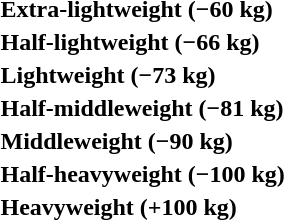<table>
<tr>
<th rowspan=2 style="text-align:left;">Extra-lightweight (−60 kg)</th>
<td rowspan=2></td>
<td rowspan=2></td>
<td></td>
</tr>
<tr>
<td></td>
</tr>
<tr>
<th rowspan=2 style="text-align:left;">Half-lightweight (−66 kg)</th>
<td rowspan=2></td>
<td rowspan=2></td>
<td></td>
</tr>
<tr>
<td></td>
</tr>
<tr>
<th rowspan=2 style="text-align:left;">Lightweight (−73 kg)</th>
<td rowspan=2></td>
<td rowspan=2></td>
<td></td>
</tr>
<tr>
<td></td>
</tr>
<tr>
<th rowspan=2 style="text-align:left;">Half-middleweight (−81 kg)</th>
<td rowspan=2></td>
<td rowspan=2></td>
<td></td>
</tr>
<tr>
<td></td>
</tr>
<tr>
<th rowspan=2 style="text-align:left;">Middleweight (−90 kg)</th>
<td rowspan=2></td>
<td rowspan=2></td>
<td></td>
</tr>
<tr>
<td></td>
</tr>
<tr>
<th rowspan=2 style="text-align:left;">Half-heavyweight (−100 kg)</th>
<td rowspan=2></td>
<td rowspan=2></td>
<td></td>
</tr>
<tr>
<td></td>
</tr>
<tr>
<th rowspan=2 style="text-align:left;">Heavyweight (+100 kg)</th>
<td rowspan=2></td>
<td rowspan=2></td>
<td></td>
</tr>
<tr>
<td></td>
</tr>
</table>
